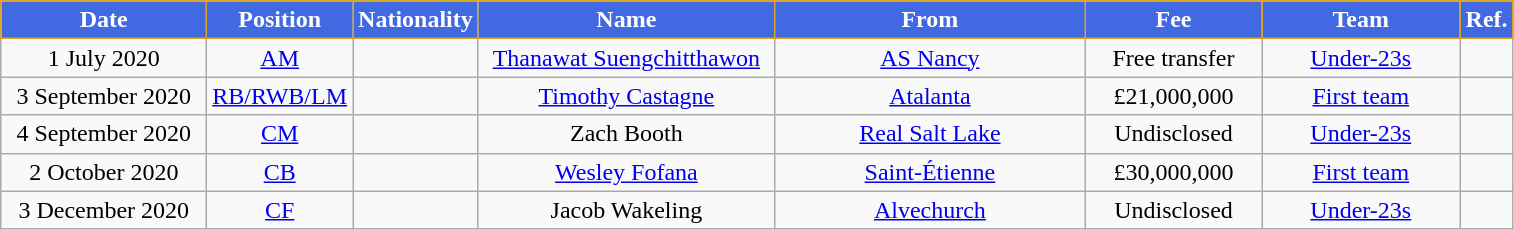<table class="wikitable" style="text-align:center">
<tr>
<th style="background:royalblue;color:white;border:1px solid goldenrod;width:130px">Date</th>
<th style="background:royalblue;color:white;border:1px solid goldenrod;width:50px">Position</th>
<th style="background:royalblue;color:white;border:1px solid goldenrod;width:50px">Nationality</th>
<th style="background:royalblue;color:white;border:1px solid goldenrod;width:190px">Name</th>
<th style="background:royalblue;color:white;border:1px solid goldenrod;width:200px">From</th>
<th style="background:royalblue;color:white;border:1px solid goldenrod;width:110px">Fee</th>
<th style="background:royalblue;color:white;border:1px solid goldenrod;width:125px">Team</th>
<th style="background:royalblue;color:white;border:1px solid goldenrod;width:25px">Ref.</th>
</tr>
<tr>
<td>1 July 2020</td>
<td><a href='#'>AM</a></td>
<td></td>
<td><a href='#'>Thanawat Suengchitthawon</a></td>
<td> <a href='#'>AS Nancy</a></td>
<td>Free transfer</td>
<td><a href='#'>Under-23s</a></td>
<td></td>
</tr>
<tr>
<td>3 September 2020</td>
<td><a href='#'>RB/RWB/LM</a></td>
<td></td>
<td><a href='#'>Timothy Castagne</a></td>
<td> <a href='#'>Atalanta</a></td>
<td>£21,000,000</td>
<td><a href='#'>First team</a></td>
<td></td>
</tr>
<tr>
<td>4 September 2020</td>
<td><a href='#'>CM</a></td>
<td></td>
<td>Zach Booth</td>
<td> <a href='#'>Real Salt Lake</a></td>
<td>Undisclosed</td>
<td><a href='#'>Under-23s</a></td>
<td></td>
</tr>
<tr>
<td>2 October 2020</td>
<td><a href='#'>CB</a></td>
<td></td>
<td><a href='#'>Wesley Fofana</a></td>
<td> <a href='#'>Saint-Étienne</a></td>
<td>£30,000,000</td>
<td><a href='#'>First team</a></td>
<td></td>
</tr>
<tr>
<td>3 December 2020</td>
<td><a href='#'>CF</a></td>
<td></td>
<td>Jacob Wakeling</td>
<td> <a href='#'>Alvechurch</a></td>
<td>Undisclosed</td>
<td><a href='#'>Under-23s</a></td>
<td></td>
</tr>
</table>
